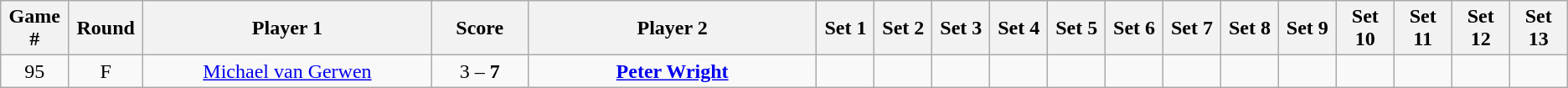<table class="wikitable">
<tr>
<th width="2%">Game #</th>
<th width="2%">Round</th>
<th width="15%">Player 1</th>
<th width="5%">Score</th>
<th width="15%">Player 2</th>
<th width="3%">Set 1</th>
<th width="3%">Set 2</th>
<th width="3%">Set 3</th>
<th width="3%">Set 4</th>
<th width="3%">Set 5</th>
<th width="3%">Set 6</th>
<th width="3%">Set 7</th>
<th width="3%">Set 8</th>
<th width="3%">Set 9</th>
<th width="3%">Set 10</th>
<th width="3%">Set 11</th>
<th width="3%">Set 12</th>
<th width="3%">Set 13</th>
</tr>
<tr style=text-align:center;">
<td>95</td>
<td>F</td>
<td> <a href='#'>Michael van Gerwen</a></td>
<td>3 – <strong>7</strong></td>
<td><strong><a href='#'>Peter Wright</a></strong> </td>
<td></td>
<td></td>
<td></td>
<td></td>
<td></td>
<td></td>
<td></td>
<td></td>
<td></td>
<td></td>
<td></td>
<td></td>
<td></td>
</tr>
</table>
